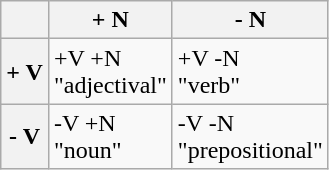<table class="wikitable">
<tr>
<th></th>
<th>+ N</th>
<th>- N</th>
</tr>
<tr>
<th>+ V</th>
<td>+V +N<br>"adjectival"</td>
<td>+V -N<br>"verb"</td>
</tr>
<tr>
<th>- V</th>
<td>-V +N<br>"noun"</td>
<td>-V -N<br>"prepositional"</td>
</tr>
</table>
